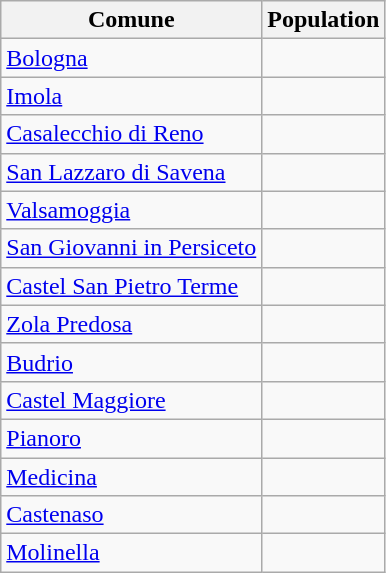<table class="wikitable sortable">
<tr align=right>
<th>Comune</th>
<th>Population</th>
</tr>
<tr>
<td><a href='#'>Bologna</a></td>
<td align=right></td>
</tr>
<tr>
<td><a href='#'>Imola</a></td>
<td align=right></td>
</tr>
<tr>
<td><a href='#'>Casalecchio di Reno</a></td>
<td align=right></td>
</tr>
<tr>
<td><a href='#'>San Lazzaro di Savena</a></td>
<td align=right></td>
</tr>
<tr>
<td><a href='#'>Valsamoggia</a></td>
<td align="right"></td>
</tr>
<tr>
<td><a href='#'>San Giovanni in Persiceto</a></td>
<td align=right></td>
</tr>
<tr>
<td><a href='#'>Castel San Pietro Terme</a></td>
<td align=right></td>
</tr>
<tr>
<td><a href='#'>Zola Predosa</a></td>
<td align=right></td>
</tr>
<tr>
<td><a href='#'>Budrio</a></td>
<td align=right></td>
</tr>
<tr>
<td><a href='#'>Castel Maggiore</a></td>
<td align=right></td>
</tr>
<tr>
<td><a href='#'>Pianoro</a></td>
<td align=right></td>
</tr>
<tr>
<td><a href='#'>Medicina</a></td>
<td align=right></td>
</tr>
<tr>
<td><a href='#'>Castenaso</a></td>
<td align=right></td>
</tr>
<tr>
<td><a href='#'>Molinella</a></td>
<td align=right></td>
</tr>
</table>
